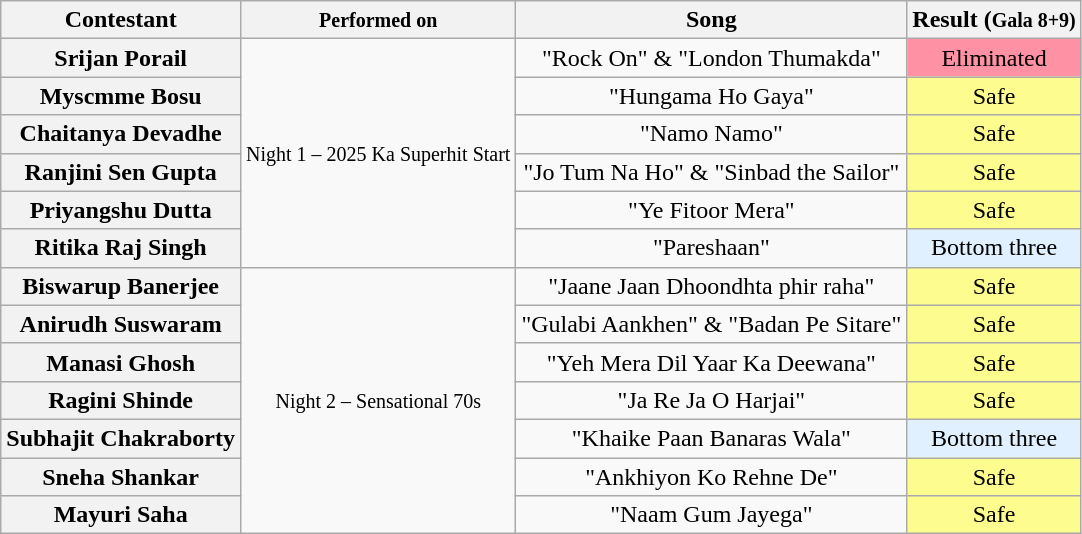<table class="wikitable unsortable" style="text-align:center;">
<tr>
<th scope="col">Contestant</th>
<th><small>Performed on</small></th>
<th scope="col">Song</th>
<th>Result (<small>Gala 8+9)</small></th>
</tr>
<tr>
<th>Srijan Porail</th>
<td rowspan="6"><small>Night 1 – 2025 Ka Superhit Start</small></td>
<td>"Rock On" & "London Thumakda"</td>
<td style="background:#FF91A4;">Eliminated</td>
</tr>
<tr>
<th>Myscmme Bosu</th>
<td>"Hungama Ho Gaya"</td>
<td style="background:#FDFC8F;">Safe</td>
</tr>
<tr>
<th>Chaitanya Devadhe</th>
<td>"Namo Namo"</td>
<td style="background:#FDFC8F;">Safe</td>
</tr>
<tr>
<th>Ranjini Sen Gupta</th>
<td>"Jo Tum Na Ho" & "Sinbad the Sailor"</td>
<td style="background:#FDFC8F;">Safe</td>
</tr>
<tr>
<th>Priyangshu Dutta</th>
<td>"Ye Fitoor Mera"</td>
<td style="background:#FDFC8F;">Safe</td>
</tr>
<tr>
<th>Ritika Raj Singh</th>
<td>"Pareshaan"</td>
<td style="background:#e0f0ff;">Bottom three</td>
</tr>
<tr>
<th>Biswarup Banerjee</th>
<td rowspan="7"><small>Night 2 – Sensational 70s</small></td>
<td>"Jaane Jaan Dhoondhta phir raha"</td>
<td style="background:#FDFC8F;">Safe</td>
</tr>
<tr>
<th>Anirudh Suswaram</th>
<td>"Gulabi Aankhen" & "Badan Pe Sitare"</td>
<td style="background:#FDFC8F;">Safe</td>
</tr>
<tr>
<th>Manasi Ghosh</th>
<td>"Yeh Mera Dil Yaar Ka Deewana"</td>
<td style="background:#FDFC8F;">Safe</td>
</tr>
<tr>
<th>Ragini Shinde</th>
<td>"Ja Re Ja O Harjai"</td>
<td style="background:#FDFC8F;">Safe</td>
</tr>
<tr>
<th>Subhajit Chakraborty</th>
<td>"Khaike Paan Banaras Wala"</td>
<td style="background:#e0f0ff;">Bottom three</td>
</tr>
<tr>
<th>Sneha Shankar</th>
<td>"Ankhiyon Ko Rehne De"</td>
<td style="background:#FDFC8F;">Safe</td>
</tr>
<tr>
<th>Mayuri Saha</th>
<td>"Naam Gum Jayega"</td>
<td style="background:#FDFC8F;">Safe</td>
</tr>
</table>
